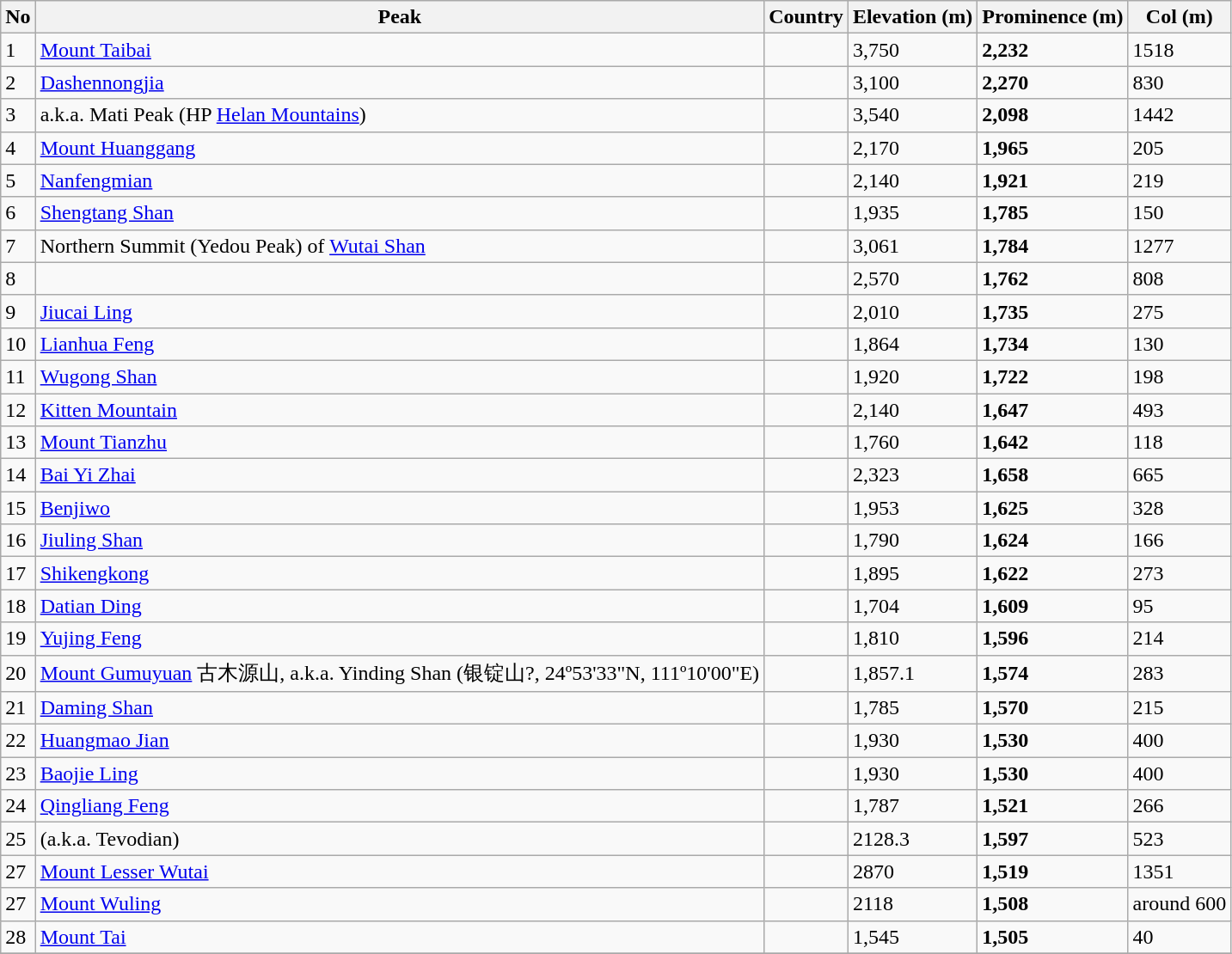<table class="wikitable sortable">
<tr>
<th>No</th>
<th>Peak</th>
<th>Country</th>
<th>Elevation (m)</th>
<th>Prominence (m)</th>
<th>Col (m)</th>
</tr>
<tr>
<td>1</td>
<td><a href='#'>Mount Taibai</a></td>
<td></td>
<td>3,750</td>
<td><strong>2,232</strong></td>
<td>1518</td>
</tr>
<tr>
<td>2</td>
<td><a href='#'>Dashennongjia</a></td>
<td></td>
<td>3,100</td>
<td><strong>2,270</strong></td>
<td>830</td>
</tr>
<tr>
<td>3</td>
<td> a.k.a. Mati Peak (HP <a href='#'>Helan Mountains</a>)</td>
<td></td>
<td>3,540</td>
<td><strong>2,098</strong></td>
<td>1442</td>
</tr>
<tr>
<td>4</td>
<td><a href='#'>Mount Huanggang</a></td>
<td></td>
<td>2,170</td>
<td><strong>1,965</strong></td>
<td>205</td>
</tr>
<tr>
<td>5</td>
<td><a href='#'>Nanfengmian</a></td>
<td></td>
<td>2,140</td>
<td><strong>1,921</strong></td>
<td>219</td>
</tr>
<tr>
<td>6</td>
<td><a href='#'>Shengtang Shan</a></td>
<td></td>
<td>1,935</td>
<td><strong>1,785</strong></td>
<td>150</td>
</tr>
<tr>
<td>7</td>
<td>Northern Summit (Yedou Peak) of <a href='#'>Wutai Shan</a></td>
<td></td>
<td>3,061</td>
<td><strong>1,784</strong></td>
<td>1277</td>
</tr>
<tr>
<td>8</td>
<td></td>
<td></td>
<td>2,570</td>
<td><strong>1,762</strong></td>
<td>808</td>
</tr>
<tr>
<td>9</td>
<td><a href='#'>Jiucai Ling</a></td>
<td></td>
<td>2,010</td>
<td><strong>1,735</strong></td>
<td>275</td>
</tr>
<tr>
<td>10</td>
<td><a href='#'>Lianhua Feng</a></td>
<td></td>
<td>1,864</td>
<td><strong>1,734</strong></td>
<td>130</td>
</tr>
<tr>
<td>11</td>
<td><a href='#'>Wugong Shan</a></td>
<td></td>
<td>1,920</td>
<td><strong>1,722</strong></td>
<td>198</td>
</tr>
<tr>
<td>12</td>
<td><a href='#'>Kitten Mountain</a></td>
<td></td>
<td>2,140</td>
<td><strong>1,647</strong></td>
<td>493</td>
</tr>
<tr>
<td>13</td>
<td><a href='#'>Mount Tianzhu</a></td>
<td></td>
<td>1,760</td>
<td><strong>1,642</strong></td>
<td>118</td>
</tr>
<tr>
<td>14</td>
<td><a href='#'>Bai Yi Zhai</a></td>
<td></td>
<td>2,323</td>
<td><strong>1,658</strong></td>
<td>665</td>
</tr>
<tr>
<td>15</td>
<td><a href='#'>Benjiwo</a></td>
<td></td>
<td>1,953</td>
<td><strong>1,625</strong></td>
<td>328</td>
</tr>
<tr>
<td>16</td>
<td><a href='#'>Jiuling Shan</a></td>
<td></td>
<td>1,790</td>
<td><strong>1,624</strong></td>
<td>166</td>
</tr>
<tr>
<td>17</td>
<td><a href='#'>Shikengkong</a></td>
<td></td>
<td>1,895</td>
<td><strong>1,622</strong></td>
<td>273</td>
</tr>
<tr>
<td>18</td>
<td><a href='#'>Datian Ding</a></td>
<td></td>
<td>1,704</td>
<td><strong>1,609</strong></td>
<td>95</td>
</tr>
<tr>
<td>19</td>
<td><a href='#'>Yujing Feng</a></td>
<td></td>
<td>1,810</td>
<td><strong>1,596</strong></td>
<td>214</td>
</tr>
<tr>
<td>20</td>
<td><a href='#'>Mount Gumuyuan</a> 古木源山, a.k.a. Yinding Shan (银锭山?, 24º53'33"N, 111º10'00"E)</td>
<td></td>
<td>1,857.1</td>
<td><strong>1,574</strong></td>
<td>283</td>
</tr>
<tr>
<td>21</td>
<td><a href='#'>Daming Shan</a></td>
<td></td>
<td>1,785</td>
<td><strong>1,570</strong></td>
<td>215</td>
</tr>
<tr>
<td>22</td>
<td><a href='#'>Huangmao Jian</a></td>
<td></td>
<td>1,930</td>
<td><strong>1,530</strong></td>
<td>400</td>
</tr>
<tr>
<td>23</td>
<td><a href='#'>Baojie Ling</a></td>
<td></td>
<td>1,930</td>
<td><strong>1,530</strong></td>
<td>400</td>
</tr>
<tr>
<td>24</td>
<td><a href='#'>Qingliang Feng</a></td>
<td></td>
<td>1,787</td>
<td><strong>1,521</strong></td>
<td>266</td>
</tr>
<tr>
<td>25</td>
<td> (a.k.a. Tevodian)</td>
<td></td>
<td>2128.3</td>
<td><strong>1,597</strong></td>
<td>523</td>
</tr>
<tr>
<td>27</td>
<td><a href='#'>Mount Lesser Wutai</a></td>
<td></td>
<td>2870</td>
<td><strong>1,519</strong></td>
<td>1351</td>
</tr>
<tr>
<td>27</td>
<td><a href='#'>Mount Wuling</a></td>
<td></td>
<td>2118</td>
<td><strong>1,508</strong></td>
<td>around 600</td>
</tr>
<tr>
<td>28</td>
<td><a href='#'>Mount Tai</a></td>
<td></td>
<td>1,545</td>
<td><strong>1,505</strong></td>
<td>40</td>
</tr>
<tr>
</tr>
</table>
